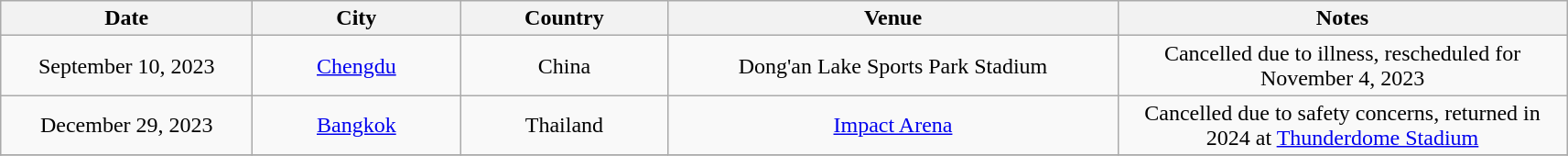<table class="wikitable plainrowheaders" style="text-align:center;">
<tr>
<th scope="col" style="width:11em;">Date</th>
<th scope="col" style="width:9em;">City</th>
<th scope="col" style="width:9em;">Country</th>
<th scope="col" style="width:20em;">Venue</th>
<th scope="col" style="width:20em;">Notes</th>
</tr>
<tr>
<td>September 10, 2023</td>
<td><a href='#'>Chengdu</a></td>
<td>China</td>
<td>Dong'an Lake Sports Park Stadium</td>
<td>Cancelled due to illness, rescheduled for November 4, 2023</td>
</tr>
<tr>
<td>December 29, 2023</td>
<td><a href='#'>Bangkok</a></td>
<td>Thailand</td>
<td><a href='#'>Impact Arena</a></td>
<td>Cancelled due to safety concerns, returned in 2024 at <a href='#'>Thunderdome Stadium</a></td>
</tr>
<tr>
</tr>
</table>
